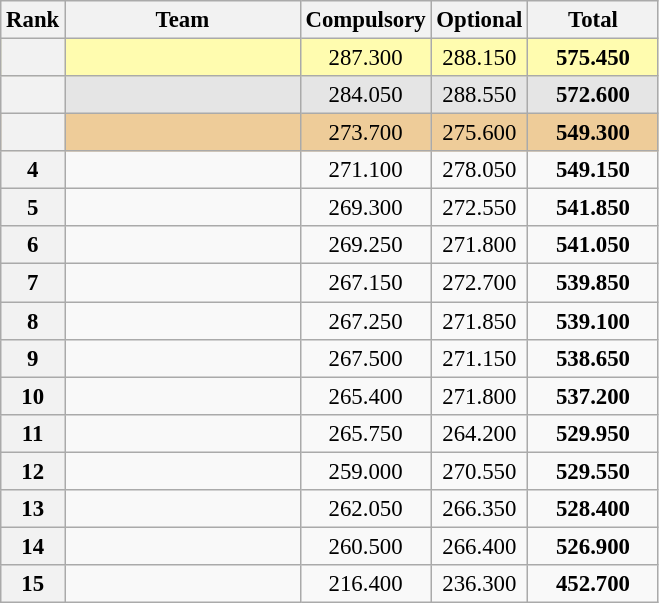<table class="wikitable sortable" style="text-align:center; font-size:95%">
<tr>
<th scope="col" style="width:25px;">Rank</th>
<th scope="col" style="width:150px;">Team</th>
<th scope="col" style="width:50px;">Compulsory</th>
<th scope="col" style="width:50px;">Optional</th>
<th scope="col" style="width:80px;">Total</th>
</tr>
<tr style="background:#fffcaf;">
<th scope=row style="text-align:center"></th>
<td style="text-align:left;"><strong></strong></td>
<td>287.300</td>
<td>288.150</td>
<td><strong>575.450</strong></td>
</tr>
<tr style="background:#e5e5e5;">
<th scope=row style="text-align:center"></th>
<td style="text-align:left;"><strong></strong></td>
<td>284.050</td>
<td>288.550</td>
<td><strong>572.600</strong></td>
</tr>
<tr style="background:#ec9;">
<th scope=row style="text-align:center"></th>
<td style="text-align:left;"><strong></strong></td>
<td>273.700</td>
<td>275.600</td>
<td><strong>549.300</strong></td>
</tr>
<tr>
<th scope=row style="text-align:center">4</th>
<td style="text-align:left;"></td>
<td>271.100</td>
<td>278.050</td>
<td><strong>549.150</strong></td>
</tr>
<tr>
<th scope=row style="text-align:center">5</th>
<td style="text-align:left;"></td>
<td>269.300</td>
<td>272.550</td>
<td><strong>541.850</strong></td>
</tr>
<tr>
<th scope=row style="text-align:center">6</th>
<td style="text-align:left;"></td>
<td>269.250</td>
<td>271.800</td>
<td><strong>541.050</strong></td>
</tr>
<tr>
<th scope=row style="text-align:center">7</th>
<td style="text-align:left;"></td>
<td>267.150</td>
<td>272.700</td>
<td><strong>539.850</strong></td>
</tr>
<tr>
<th scope=row style="text-align:center">8</th>
<td style="text-align:left;"></td>
<td>267.250</td>
<td>271.850</td>
<td><strong>539.100</strong></td>
</tr>
<tr>
<th scope=row style="text-align:center">9</th>
<td style="text-align:left;"></td>
<td>267.500</td>
<td>271.150</td>
<td><strong>538.650</strong></td>
</tr>
<tr>
<th scope=row style="text-align:center">10</th>
<td style="text-align:left;"></td>
<td>265.400</td>
<td>271.800</td>
<td><strong>537.200</strong></td>
</tr>
<tr>
<th scope=row style="text-align:center">11</th>
<td style="text-align:left;"></td>
<td>265.750</td>
<td>264.200</td>
<td><strong>529.950</strong></td>
</tr>
<tr>
<th scope=row style="text-align:center">12</th>
<td style="text-align:left;"></td>
<td>259.000</td>
<td>270.550</td>
<td><strong>529.550</strong></td>
</tr>
<tr>
<th scope=row style="text-align:center">13</th>
<td style="text-align:left;"></td>
<td>262.050</td>
<td>266.350</td>
<td><strong>528.400</strong></td>
</tr>
<tr>
<th scope=row style="text-align:center">14</th>
<td style="text-align:left;"></td>
<td>260.500</td>
<td>266.400</td>
<td><strong>526.900</strong></td>
</tr>
<tr>
<th scope=row style="text-align:center">15</th>
<td style="text-align:left;"></td>
<td>216.400</td>
<td>236.300</td>
<td><strong>452.700</strong></td>
</tr>
</table>
